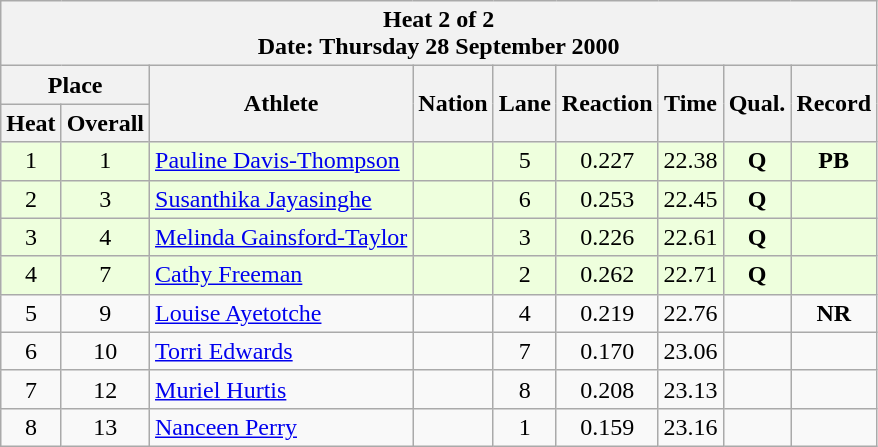<table class="wikitable sortable">
<tr>
<th colspan=9>Heat 2 of 2 <br> Date: Thursday 28 September 2000 <br></th>
</tr>
<tr>
<th colspan=2>Place</th>
<th rowspan=2>Athlete</th>
<th rowspan=2>Nation</th>
<th rowspan=2>Lane</th>
<th rowspan=2>Reaction</th>
<th rowspan=2>Time</th>
<th rowspan=2>Qual.</th>
<th rowspan=2>Record</th>
</tr>
<tr>
<th>Heat</th>
<th>Overall</th>
</tr>
<tr bgcolor = "eeffdd">
<td align="center">1</td>
<td align="center">1</td>
<td align="left"><a href='#'>Pauline Davis-Thompson</a></td>
<td align="left"></td>
<td align="center">5</td>
<td align="center">0.227</td>
<td align="center">22.38</td>
<td align="center"><strong>Q </strong></td>
<td align="center"><strong>PB</strong></td>
</tr>
<tr bgcolor = "eeffdd">
<td align="center">2</td>
<td align="center">3</td>
<td align="left"><a href='#'>Susanthika Jayasinghe</a></td>
<td align="left"></td>
<td align="center">6</td>
<td align="center">0.253</td>
<td align="center">22.45</td>
<td align="center"><strong>Q </strong></td>
<td align="center"></td>
</tr>
<tr bgcolor = "eeffdd">
<td align="center">3</td>
<td align="center">4</td>
<td align="left"><a href='#'>Melinda Gainsford-Taylor</a></td>
<td align="left"></td>
<td align="center">3</td>
<td align="center">0.226</td>
<td align="center">22.61</td>
<td align="center"><strong>Q</strong></td>
<td align="center"></td>
</tr>
<tr bgcolor = "eeffdd">
<td align="center">4</td>
<td align="center">7</td>
<td align="left"><a href='#'>Cathy Freeman</a></td>
<td align="left"></td>
<td align="center">2</td>
<td align="center">0.262</td>
<td align="center">22.71</td>
<td align="center"><strong>Q</strong></td>
<td align="center"></td>
</tr>
<tr>
<td align="center">5</td>
<td align="center">9</td>
<td align="left"><a href='#'>Louise Ayetotche</a></td>
<td align="left"></td>
<td align="center">4</td>
<td align="center">0.219</td>
<td align="center">22.76</td>
<td align="center"></td>
<td align="center"><strong>NR</strong></td>
</tr>
<tr>
<td align="center">6</td>
<td align="center">10</td>
<td align="left"><a href='#'>Torri Edwards</a></td>
<td align="left"></td>
<td align="center">7</td>
<td align="center">0.170</td>
<td align="center">23.06</td>
<td align="center"></td>
<td align="center"></td>
</tr>
<tr>
<td align="center">7</td>
<td align="center">12</td>
<td align="left"><a href='#'>Muriel Hurtis</a></td>
<td align="left"></td>
<td align="center">8</td>
<td align="center">0.208</td>
<td align="center">23.13</td>
<td align="center"></td>
<td align="center"></td>
</tr>
<tr>
<td align="center">8</td>
<td align="center">13</td>
<td align="left"><a href='#'>Nanceen Perry</a></td>
<td align="left"></td>
<td align="center">1</td>
<td align="center">0.159</td>
<td align="center">23.16</td>
<td align="center"></td>
<td align="center"></td>
</tr>
</table>
